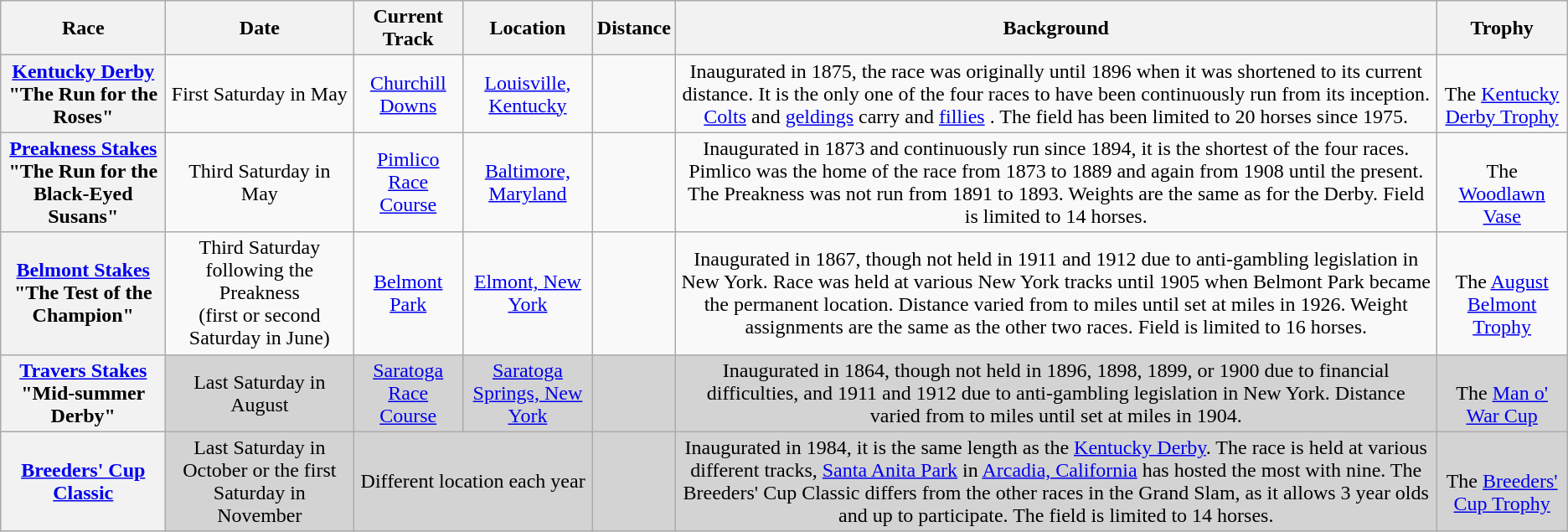<table class="wikitable" style="text-align: center;">
<tr>
<th scope="col">Race</th>
<th scope="col">Date</th>
<th scope="col">Current Track</th>
<th scope="col">Location</th>
<th scope="col">Distance</th>
<th scope="col">Background</th>
<th scope="col">Trophy</th>
</tr>
<tr>
<th scope="row"><a href='#'>Kentucky Derby</a><br>"The Run for the Roses"</th>
<td>First Saturday in May</td>
<td><a href='#'>Churchill Downs</a></td>
<td><a href='#'>Louisville, Kentucky</a></td>
<td></td>
<td>Inaugurated in 1875, the race was originally  until 1896 when it was shortened to its current distance. It is the only one of the four races to have been continuously run from its inception. <a href='#'>Colts</a> and <a href='#'>geldings</a> carry   and <a href='#'>fillies</a> . The field has been limited to 20 horses since 1975.</td>
<td><br>The <a href='#'>Kentucky Derby Trophy</a></td>
</tr>
<tr>
<th scope="row"><a href='#'>Preakness Stakes</a><br>"The Run for the Black-Eyed Susans"</th>
<td>Third Saturday in May</td>
<td><a href='#'>Pimlico Race Course</a></td>
<td><a href='#'>Baltimore, Maryland</a></td>
<td></td>
<td>Inaugurated in 1873 and continuously run since 1894, it is the shortest of the four races. Pimlico was the home of the race from 1873 to 1889 and again from 1908 until the present. The Preakness was not run from 1891 to 1893. Weights are the same as for the Derby. Field is limited to 14 horses.</td>
<td><br>The <a href='#'>Woodlawn Vase</a></td>
</tr>
<tr>
<th scope="row"><a href='#'>Belmont Stakes</a><br>"The Test of the Champion"</th>
<td>Third Saturday following the Preakness<br>(first or second Saturday in June)</td>
<td><a href='#'>Belmont Park</a></td>
<td><a href='#'>Elmont, New York</a></td>
<td></td>
<td>Inaugurated in 1867, though not held in 1911 and 1912 due to anti-gambling legislation in New York. Race was held at various New York tracks until 1905 when Belmont Park became the permanent location. Distance varied from  to  miles until set at  miles in 1926. Weight assignments are the same as the other two races. Field is limited to 16 horses.</td>
<td><br>The <a href='#'>August Belmont Trophy</a></td>
</tr>
<tr bgcolor="lightgray"  align="center">
<th scope="row"><a href='#'>Travers Stakes</a><br>"Mid-summer Derby"</th>
<td>Last Saturday in August<br></td>
<td><a href='#'>Saratoga Race Course</a></td>
<td><a href='#'>Saratoga Springs, New York</a></td>
<td></td>
<td>Inaugurated in 1864, though not held in 1896, 1898, 1899, or 1900 due to financial difficulties, and 1911 and 1912 due to anti-gambling legislation in New York. Distance varied from  to  miles until set at  miles in 1904.</td>
<td><br>The <a href='#'>Man o' War Cup</a></td>
</tr>
<tr bgcolor="lightgray" align="center">
<th scope="row"><a href='#'>Breeders' Cup Classic</a></th>
<td>Last Saturday in October or the first Saturday in November</td>
<td colspan=2>Different location each year</td>
<td></td>
<td>Inaugurated in 1984, it is the same length as the <a href='#'>Kentucky Derby</a>. The race is held at various different tracks, <a href='#'>Santa Anita Park</a> in <a href='#'>Arcadia, California</a> has hosted the most with nine.  The Breeders' Cup Classic differs from the other races in the Grand Slam, as it allows 3 year olds and up to participate.  The field is limited to 14 horses.</td>
<td><br>The <a href='#'>Breeders' Cup Trophy</a></td>
</tr>
</table>
